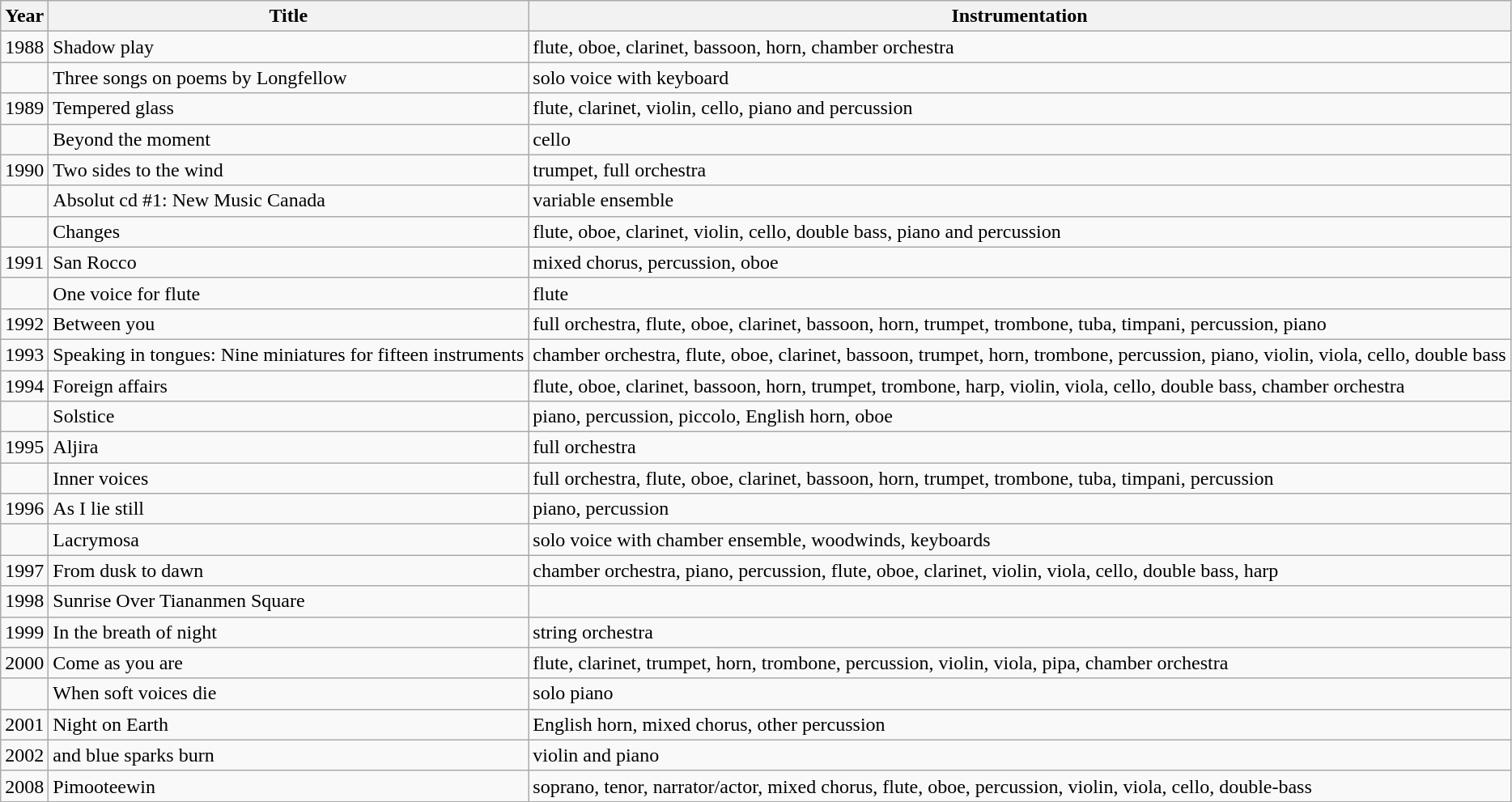<table class="wikitable">
<tr>
<th>Year</th>
<th>Title</th>
<th>Instrumentation</th>
</tr>
<tr>
<td>1988</td>
<td>Shadow play</td>
<td>flute, oboe, clarinet, bassoon, horn, chamber orchestra</td>
</tr>
<tr>
<td></td>
<td>Three songs on poems by Longfellow</td>
<td>solo voice with keyboard</td>
</tr>
<tr>
<td>1989</td>
<td>Tempered glass</td>
<td>flute, clarinet, violin, cello, piano and percussion</td>
</tr>
<tr>
<td></td>
<td>Beyond the moment</td>
<td>cello</td>
</tr>
<tr>
<td>1990</td>
<td>Two sides to the wind</td>
<td>trumpet, full orchestra</td>
</tr>
<tr>
<td></td>
<td>Absolut cd #1: New Music Canada</td>
<td>variable ensemble</td>
</tr>
<tr>
<td></td>
<td>Changes</td>
<td>flute, oboe, clarinet, violin, cello, double bass, piano and percussion</td>
</tr>
<tr>
<td>1991</td>
<td>San Rocco</td>
<td>mixed chorus, percussion, oboe</td>
</tr>
<tr>
<td></td>
<td>One voice for flute</td>
<td>flute</td>
</tr>
<tr>
<td>1992</td>
<td>Between you</td>
<td>full orchestra, flute, oboe, clarinet, bassoon, horn, trumpet, trombone, tuba, timpani, percussion, piano</td>
</tr>
<tr>
<td>1993</td>
<td>Speaking in tongues: Nine miniatures for fifteen instruments</td>
<td>chamber orchestra, flute, oboe, clarinet, bassoon, trumpet, horn, trombone, percussion, piano, violin, viola, cello, double bass</td>
</tr>
<tr>
<td>1994</td>
<td>Foreign affairs</td>
<td>flute, oboe, clarinet, bassoon, horn, trumpet, trombone, harp, violin, viola, cello, double bass, chamber orchestra</td>
</tr>
<tr>
<td></td>
<td>Solstice</td>
<td>piano, percussion, piccolo, English horn, oboe</td>
</tr>
<tr>
<td>1995</td>
<td>Aljira</td>
<td>full orchestra</td>
</tr>
<tr>
<td></td>
<td>Inner voices</td>
<td>full orchestra, flute, oboe, clarinet, bassoon, horn, trumpet, trombone, tuba, timpani, percussion</td>
</tr>
<tr>
<td>1996</td>
<td>As I lie still</td>
<td>piano, percussion</td>
</tr>
<tr>
<td></td>
<td>Lacrymosa</td>
<td>solo voice with chamber ensemble, woodwinds, keyboards</td>
</tr>
<tr>
<td>1997</td>
<td>From dusk to dawn</td>
<td>chamber orchestra, piano, percussion, flute, oboe, clarinet, violin, viola, cello, double bass, harp</td>
</tr>
<tr>
<td>1998</td>
<td>Sunrise Over Tiananmen Square</td>
<td></td>
</tr>
<tr>
<td>1999</td>
<td>In the breath of night</td>
<td>string orchestra</td>
</tr>
<tr>
<td>2000</td>
<td>Come as you are</td>
<td>flute, clarinet, trumpet, horn, trombone, percussion, violin, viola, pipa, chamber orchestra</td>
</tr>
<tr>
<td></td>
<td>When soft voices die</td>
<td>solo piano</td>
</tr>
<tr>
<td>2001</td>
<td>Night on Earth</td>
<td>English horn, mixed chorus, other percussion</td>
</tr>
<tr>
<td>2002</td>
<td>and blue sparks burn</td>
<td>violin and piano</td>
</tr>
<tr>
<td>2008</td>
<td>Pimooteewin</td>
<td>soprano, tenor, narrator/actor, mixed chorus, flute, oboe, percussion, violin, viola, cello, double-bass</td>
</tr>
</table>
